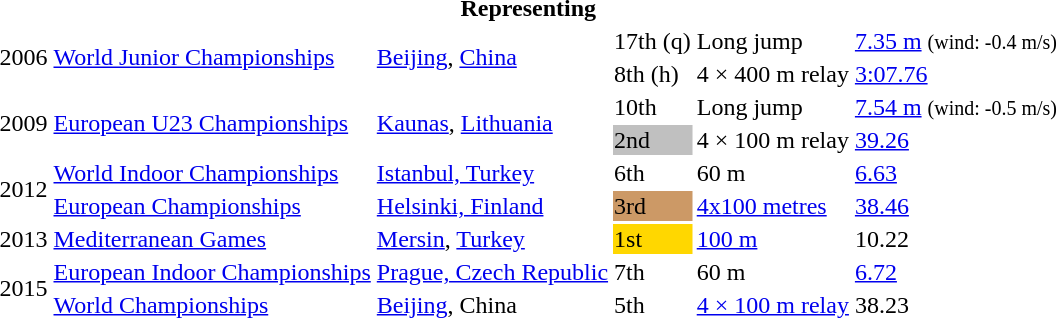<table>
<tr>
<th colspan="6">Representing </th>
</tr>
<tr>
<td rowspan=2>2006</td>
<td rowspan=2><a href='#'>World Junior Championships</a></td>
<td rowspan=2><a href='#'>Beijing</a>, <a href='#'>China</a></td>
<td>17th (q)</td>
<td>Long jump</td>
<td><a href='#'>7.35 m</a>  <small>(wind: -0.4 m/s)</small></td>
</tr>
<tr>
<td>8th (h)</td>
<td>4 × 400 m relay</td>
<td><a href='#'>3:07.76</a></td>
</tr>
<tr>
<td rowspan=2>2009</td>
<td rowspan=2><a href='#'>European U23 Championships</a></td>
<td rowspan=2><a href='#'>Kaunas</a>, <a href='#'>Lithuania</a></td>
<td>10th</td>
<td>Long jump</td>
<td><a href='#'>7.54 m</a> <small>(wind: -0.5 m/s)</small></td>
</tr>
<tr>
<td bgcolor=silver>2nd</td>
<td>4 × 100 m relay</td>
<td><a href='#'>39.26</a></td>
</tr>
<tr>
<td rowspan=2>2012</td>
<td><a href='#'>World Indoor Championships</a></td>
<td><a href='#'>Istanbul, Turkey</a></td>
<td>6th</td>
<td>60 m</td>
<td><a href='#'>6.63</a></td>
</tr>
<tr>
<td><a href='#'>European Championships</a></td>
<td><a href='#'>Helsinki, Finland</a></td>
<td bgcolor="CC9966">3rd</td>
<td><a href='#'>4x100 metres</a></td>
<td><a href='#'>38.46</a></td>
</tr>
<tr>
<td>2013</td>
<td><a href='#'>Mediterranean Games</a></td>
<td><a href='#'>Mersin</a>, <a href='#'>Turkey</a></td>
<td bgcolor=gold>1st</td>
<td><a href='#'>100 m</a></td>
<td>10.22</td>
</tr>
<tr>
<td rowspan=2>2015</td>
<td><a href='#'>European Indoor Championships</a></td>
<td><a href='#'>Prague, Czech Republic</a></td>
<td>7th</td>
<td>60 m</td>
<td><a href='#'>6.72</a></td>
</tr>
<tr>
<td><a href='#'>World Championships</a></td>
<td><a href='#'>Beijing</a>, China</td>
<td>5th</td>
<td><a href='#'>4 × 100 m relay</a></td>
<td>38.23</td>
</tr>
</table>
